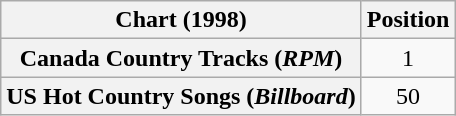<table class="wikitable sortable plainrowheaders" style="text-align:center">
<tr>
<th scope="col">Chart (1998)</th>
<th scope="col">Position</th>
</tr>
<tr>
<th scope="row">Canada Country Tracks (<em>RPM</em>)</th>
<td>1</td>
</tr>
<tr>
<th scope="row">US Hot Country Songs (<em>Billboard</em>)</th>
<td>50</td>
</tr>
</table>
